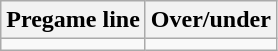<table class="wikitable">
<tr align="center">
<th style=>Pregame line</th>
<th style=>Over/under</th>
</tr>
<tr align="center">
<td></td>
<td></td>
</tr>
</table>
